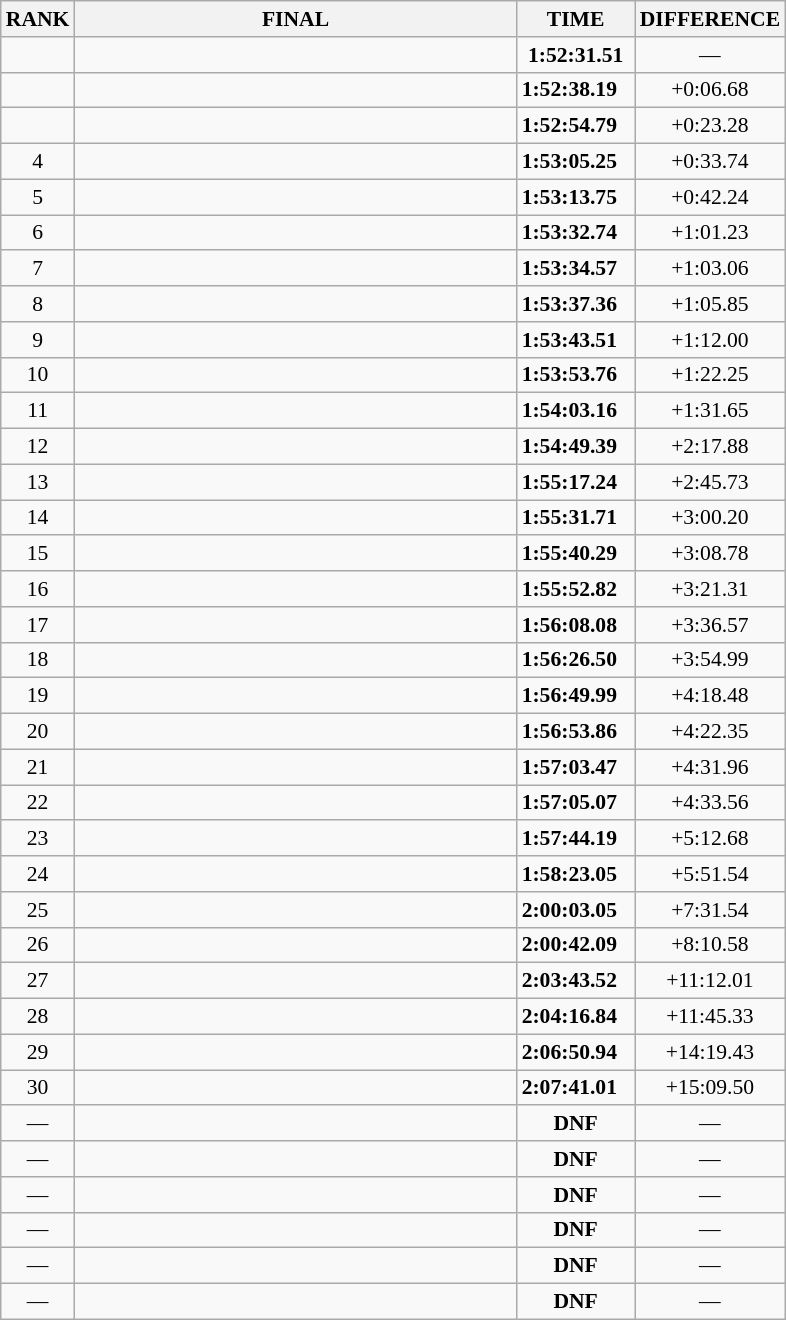<table class="wikitable" style="border-collapse: collapse; font-size: 90%;">
<tr>
<th>RANK</th>
<th style="width: 20em">FINAL</th>
<th style="width: 5em">TIME</th>
<th style="width: 5em">DIFFERENCE</th>
</tr>
<tr>
<td align="center"></td>
<td></td>
<td align="center"><strong>1:52:31.51</strong></td>
<td align="center">—</td>
</tr>
<tr>
<td align="center"></td>
<td></td>
<td><strong>1:52:38.19</strong></td>
<td align="center">+0:06.68</td>
</tr>
<tr>
<td align="center"></td>
<td></td>
<td><strong>1:52:54.79</strong></td>
<td align="center">+0:23.28</td>
</tr>
<tr>
<td align="center">4</td>
<td></td>
<td><strong>1:53:05.25</strong></td>
<td align="center">+0:33.74</td>
</tr>
<tr>
<td align="center">5</td>
<td></td>
<td><strong>1:53:13.75</strong></td>
<td align="center">+0:42.24</td>
</tr>
<tr>
<td align="center">6</td>
<td></td>
<td><strong>1:53:32.74</strong></td>
<td align="center">+1:01.23</td>
</tr>
<tr>
<td align="center">7</td>
<td></td>
<td><strong>1:53:34.57</strong></td>
<td align="center">+1:03.06</td>
</tr>
<tr>
<td align="center">8</td>
<td></td>
<td><strong>1:53:37.36</strong></td>
<td align="center">+1:05.85</td>
</tr>
<tr>
<td align="center">9</td>
<td></td>
<td><strong>1:53:43.51</strong></td>
<td align="center">+1:12.00</td>
</tr>
<tr>
<td align="center">10</td>
<td></td>
<td><strong>1:53:53.76</strong></td>
<td align="center">+1:22.25</td>
</tr>
<tr>
<td align="center">11</td>
<td></td>
<td><strong>1:54:03.16</strong></td>
<td align="center">+1:31.65</td>
</tr>
<tr>
<td align="center">12</td>
<td></td>
<td><strong>1:54:49.39</strong></td>
<td align="center">+2:17.88</td>
</tr>
<tr>
<td align="center">13</td>
<td></td>
<td><strong>1:55:17.24</strong></td>
<td align="center">+2:45.73</td>
</tr>
<tr>
<td align="center">14</td>
<td></td>
<td><strong>1:55:31.71</strong></td>
<td align="center">+3:00.20</td>
</tr>
<tr>
<td align="center">15</td>
<td></td>
<td><strong>1:55:40.29</strong></td>
<td align="center">+3:08.78</td>
</tr>
<tr>
<td align="center">16</td>
<td></td>
<td><strong>1:55:52.82</strong></td>
<td align="center">+3:21.31</td>
</tr>
<tr>
<td align="center">17</td>
<td></td>
<td><strong>1:56:08.08</strong></td>
<td align="center">+3:36.57</td>
</tr>
<tr>
<td align="center">18</td>
<td></td>
<td><strong>1:56:26.50</strong></td>
<td align="center">+3:54.99</td>
</tr>
<tr>
<td align="center">19</td>
<td></td>
<td><strong>1:56:49.99</strong></td>
<td align="center">+4:18.48</td>
</tr>
<tr>
<td align="center">20</td>
<td></td>
<td><strong>1:56:53.86</strong></td>
<td align="center">+4:22.35</td>
</tr>
<tr>
<td align="center">21</td>
<td></td>
<td><strong>1:57:03.47</strong></td>
<td align="center">+4:31.96</td>
</tr>
<tr>
<td align="center">22</td>
<td></td>
<td><strong>1:57:05.07</strong></td>
<td align="center">+4:33.56</td>
</tr>
<tr>
<td align="center">23</td>
<td></td>
<td><strong>1:57:44.19</strong></td>
<td align="center">+5:12.68</td>
</tr>
<tr>
<td align="center">24</td>
<td></td>
<td><strong>1:58:23.05</strong></td>
<td align="center">+5:51.54</td>
</tr>
<tr>
<td align="center">25</td>
<td></td>
<td><strong>2:00:03.05</strong></td>
<td align="center">+7:31.54</td>
</tr>
<tr>
<td align="center">26</td>
<td></td>
<td><strong>2:00:42.09</strong></td>
<td align="center">+8:10.58</td>
</tr>
<tr>
<td align="center">27</td>
<td></td>
<td><strong>2:03:43.52</strong></td>
<td align="center">+11:12.01</td>
</tr>
<tr>
<td align="center">28</td>
<td></td>
<td><strong>2:04:16.84</strong></td>
<td align="center">+11:45.33</td>
</tr>
<tr>
<td align="center">29</td>
<td></td>
<td><strong>2:06:50.94</strong></td>
<td align="center">+14:19.43</td>
</tr>
<tr>
<td align="center">30</td>
<td></td>
<td><strong>2:07:41.01</strong></td>
<td align="center">+15:09.50</td>
</tr>
<tr>
<td align="center">—</td>
<td></td>
<td align="center"><strong>DNF</strong></td>
<td align="center">—</td>
</tr>
<tr>
<td align="center">—</td>
<td></td>
<td align="center"><strong>DNF</strong></td>
<td align="center">—</td>
</tr>
<tr>
<td align="center">—</td>
<td></td>
<td align="center"><strong>DNF</strong></td>
<td align="center">—</td>
</tr>
<tr>
<td align="center">—</td>
<td></td>
<td align="center"><strong>DNF</strong></td>
<td align="center">—</td>
</tr>
<tr>
<td align="center">—</td>
<td></td>
<td align="center"><strong>DNF</strong></td>
<td align="center">—</td>
</tr>
<tr>
<td align="center">—</td>
<td></td>
<td align="center"><strong>DNF</strong></td>
<td align="center">—</td>
</tr>
</table>
